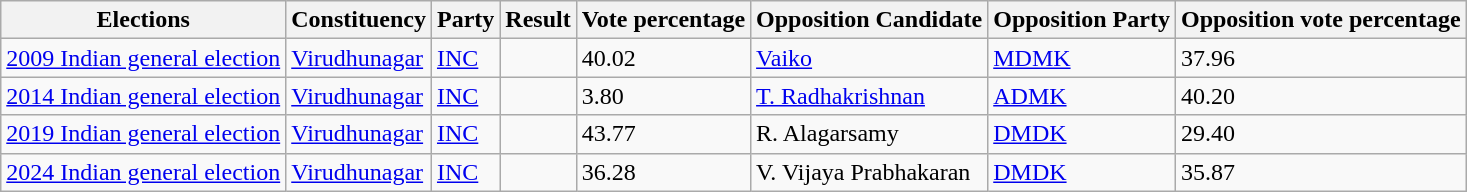<table class="wikitable sortable">
<tr>
<th>Elections</th>
<th>Constituency</th>
<th>Party</th>
<th>Result</th>
<th>Vote percentage</th>
<th>Opposition Candidate</th>
<th>Opposition Party</th>
<th>Opposition vote percentage</th>
</tr>
<tr>
<td><a href='#'>2009 Indian general election</a></td>
<td><a href='#'>Virudhunagar</a></td>
<td><a href='#'>INC</a></td>
<td></td>
<td>40.02</td>
<td><a href='#'>Vaiko</a></td>
<td><a href='#'>MDMK</a></td>
<td>37.96</td>
</tr>
<tr>
<td><a href='#'>2014 Indian general election</a></td>
<td><a href='#'>Virudhunagar</a></td>
<td><a href='#'>INC</a></td>
<td></td>
<td>3.80</td>
<td><a href='#'>T. Radhakrishnan</a></td>
<td><a href='#'>ADMK</a></td>
<td>40.20</td>
</tr>
<tr>
<td><a href='#'>2019 Indian general election</a></td>
<td><a href='#'>Virudhunagar</a></td>
<td><a href='#'>INC</a></td>
<td></td>
<td>43.77</td>
<td>R. Alagarsamy</td>
<td><a href='#'>DMDK</a></td>
<td>29.40</td>
</tr>
<tr>
<td><a href='#'>2024 Indian general election</a></td>
<td><a href='#'>Virudhunagar</a></td>
<td><a href='#'>INC</a></td>
<td></td>
<td>36.28</td>
<td>V. Vijaya Prabhakaran</td>
<td><a href='#'>DMDK</a></td>
<td>35.87</td>
</tr>
</table>
